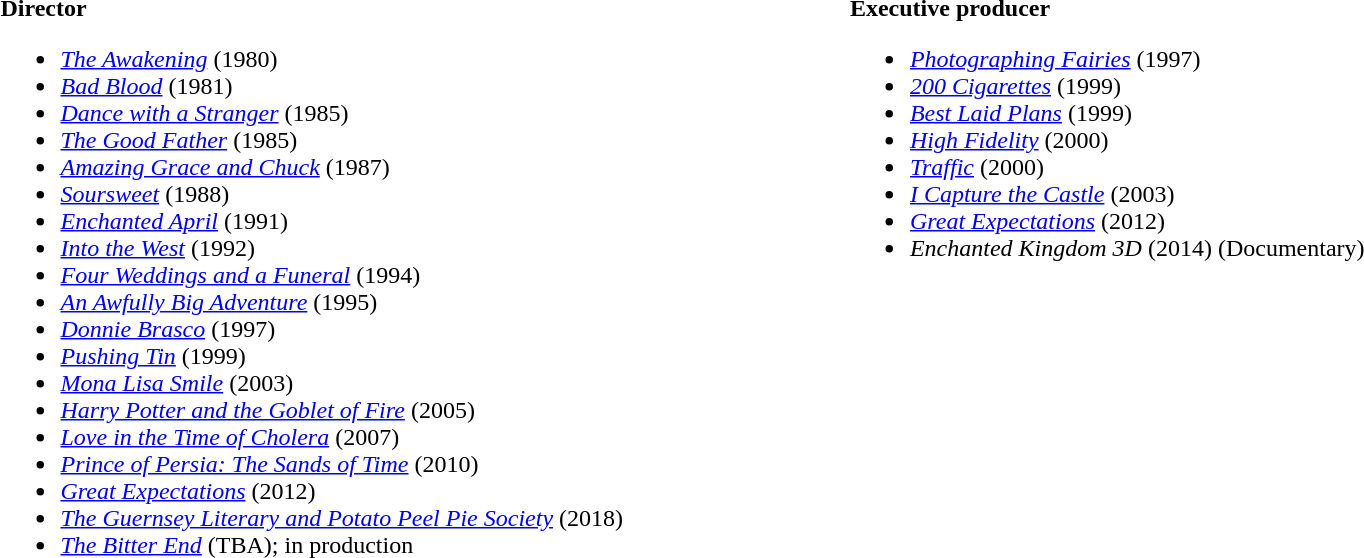<table style="width:100%;">
<tr style="vertical-align:top;">
<td width="45%"><br><strong>Director</strong><ul><li><em><a href='#'>The Awakening</a></em> (1980)</li><li><em><a href='#'>Bad Blood</a></em> (1981)</li><li><em><a href='#'>Dance with a Stranger</a></em> (1985)</li><li><em><a href='#'>The Good Father</a></em> (1985)</li><li><em><a href='#'>Amazing Grace and Chuck</a></em> (1987)</li><li><em><a href='#'>Soursweet</a></em> (1988)</li><li><em><a href='#'>Enchanted April</a></em> (1991)</li><li><em><a href='#'>Into the West</a></em> (1992)</li><li><em><a href='#'>Four Weddings and a Funeral</a></em> (1994)</li><li><em><a href='#'>An Awfully Big Adventure</a></em> (1995)</li><li><em><a href='#'>Donnie Brasco</a></em> (1997)</li><li><em><a href='#'>Pushing Tin</a></em> (1999)</li><li><em><a href='#'>Mona Lisa Smile</a></em> (2003)</li><li><em><a href='#'>Harry Potter and the Goblet of Fire</a></em> (2005)</li><li><em><a href='#'>Love in the Time of Cholera</a></em> (2007)</li><li><em><a href='#'>Prince of Persia: The Sands of Time</a></em> (2010)</li><li><em><a href='#'>Great Expectations</a></em> (2012)</li><li><em><a href='#'>The Guernsey Literary and Potato Peel Pie Society</a></em> (2018)</li><li><em><a href='#'>The Bitter End</a></em> (TBA); in production</li></ul></td>
<td width="55%"><br><strong>Executive producer</strong><ul><li><em><a href='#'>Photographing Fairies</a></em> (1997)</li><li><em><a href='#'>200 Cigarettes</a></em> (1999)</li><li><em><a href='#'>Best Laid Plans</a></em> (1999)</li><li><em><a href='#'>High Fidelity</a></em> (2000)</li><li><em><a href='#'>Traffic</a></em> (2000)</li><li><em><a href='#'>I Capture the Castle</a></em> (2003)</li><li><em><a href='#'>Great Expectations</a></em> (2012)</li><li><em>Enchanted Kingdom 3D</em> (2014) (Documentary)</li></ul></td>
<td width="50%"></td>
</tr>
</table>
